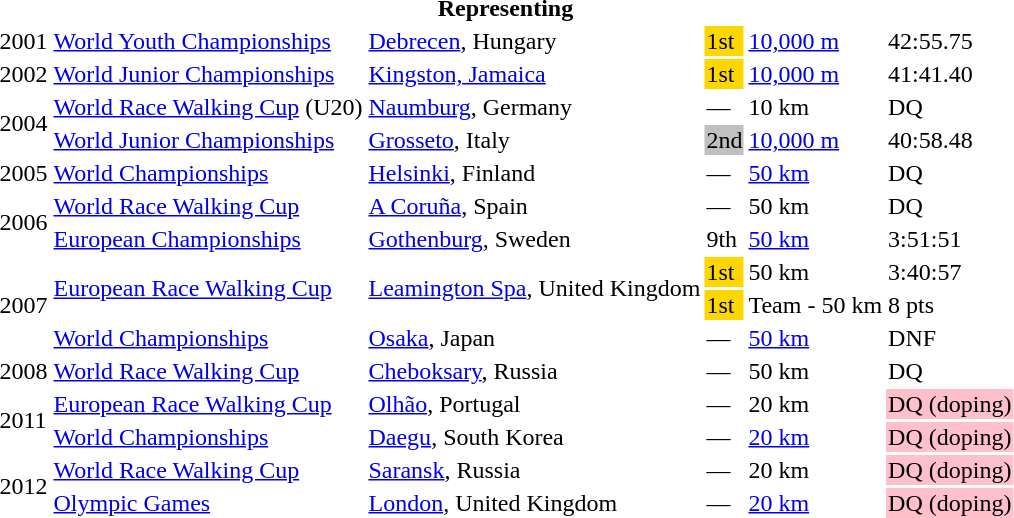<table>
<tr>
<th colspan="6">Representing </th>
</tr>
<tr>
<td>2001</td>
<td><a href='#'>World Youth Championships</a></td>
<td><a href='#'>Debrecen</a>, Hungary</td>
<td bgcolor=gold>1st</td>
<td><a href='#'>10,000 m</a></td>
<td>42:55.75</td>
</tr>
<tr>
<td>2002</td>
<td><a href='#'>World Junior Championships</a></td>
<td><a href='#'>Kingston, Jamaica</a></td>
<td bgcolor="gold">1st</td>
<td><a href='#'>10,000 m</a></td>
<td>41:41.40</td>
</tr>
<tr>
<td rowspan=2>2004</td>
<td><a href='#'>World Race Walking Cup</a> (U20)</td>
<td><a href='#'>Naumburg</a>, Germany</td>
<td>—</td>
<td>10 km</td>
<td>DQ</td>
</tr>
<tr>
<td><a href='#'>World Junior Championships</a></td>
<td><a href='#'>Grosseto</a>, Italy</td>
<td bgcolor=silver>2nd</td>
<td><a href='#'>10,000 m</a></td>
<td>40:58.48</td>
</tr>
<tr>
<td>2005</td>
<td><a href='#'>World Championships</a></td>
<td><a href='#'>Helsinki</a>, Finland</td>
<td>—</td>
<td><a href='#'>50 km</a></td>
<td>DQ</td>
</tr>
<tr>
<td rowspan=2>2006</td>
<td><a href='#'>World Race Walking Cup</a></td>
<td><a href='#'>A Coruña</a>, Spain</td>
<td>—</td>
<td>50 km</td>
<td>DQ</td>
</tr>
<tr>
<td><a href='#'>European Championships</a></td>
<td><a href='#'>Gothenburg</a>, Sweden</td>
<td>9th</td>
<td><a href='#'>50 km</a></td>
<td>3:51:51</td>
</tr>
<tr>
<td rowspan=3>2007</td>
<td rowspan=2><a href='#'>European Race Walking Cup</a></td>
<td rowspan=2><a href='#'>Leamington Spa</a>, United Kingdom</td>
<td bgcolor=gold>1st</td>
<td>50 km</td>
<td>3:40:57</td>
</tr>
<tr>
<td bgcolor=gold>1st</td>
<td>Team - 50 km</td>
<td>8 pts</td>
</tr>
<tr>
<td><a href='#'>World Championships</a></td>
<td><a href='#'>Osaka</a>, Japan</td>
<td>—</td>
<td><a href='#'>50 km</a></td>
<td>DNF</td>
</tr>
<tr>
<td>2008</td>
<td><a href='#'>World Race Walking Cup</a></td>
<td><a href='#'>Cheboksary</a>, Russia</td>
<td>—</td>
<td>50 km</td>
<td>DQ</td>
</tr>
<tr>
<td rowspan=2>2011</td>
<td><a href='#'>European Race Walking Cup</a></td>
<td><a href='#'>Olhão</a>, Portugal</td>
<td>—</td>
<td>20 km</td>
<td bgcolor=pink>DQ (doping)</td>
</tr>
<tr>
<td><a href='#'>World Championships</a></td>
<td><a href='#'>Daegu</a>, South Korea</td>
<td>—</td>
<td><a href='#'>20 km</a></td>
<td bgcolor=pink>DQ (doping)</td>
</tr>
<tr>
<td rowspan=2>2012</td>
<td><a href='#'>World Race Walking Cup</a></td>
<td><a href='#'>Saransk</a>, Russia</td>
<td>—</td>
<td>20 km</td>
<td bgcolor=pink>DQ (doping)</td>
</tr>
<tr>
<td><a href='#'>Olympic Games</a></td>
<td><a href='#'>London</a>, United Kingdom</td>
<td>—</td>
<td><a href='#'>20 km</a></td>
<td bgcolor=pink>DQ (doping)</td>
</tr>
</table>
